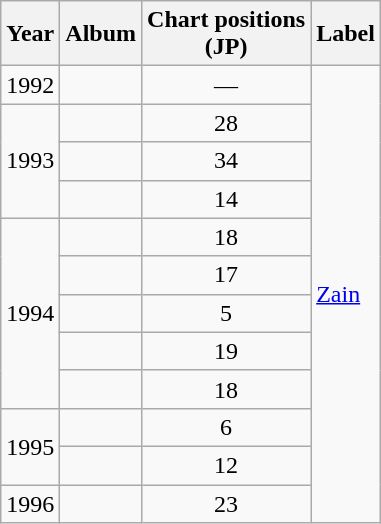<table class="wikitable">
<tr>
<th>Year</th>
<th>Album</th>
<th>Chart positions<br>(JP)</th>
<th>Label</th>
</tr>
<tr>
<td>1992</td>
<td></td>
<td align="center">—</td>
<td rowspan="12"><a href='#'>Zain</a></td>
</tr>
<tr>
<td rowspan="3">1993</td>
<td></td>
<td align="center">28</td>
</tr>
<tr>
<td></td>
<td align="center">34</td>
</tr>
<tr>
<td></td>
<td align="center">14</td>
</tr>
<tr>
<td rowspan="5">1994</td>
<td></td>
<td align="center">18</td>
</tr>
<tr>
<td></td>
<td align="center">17</td>
</tr>
<tr>
<td></td>
<td align="center">5</td>
</tr>
<tr>
<td></td>
<td align="center">19</td>
</tr>
<tr>
<td></td>
<td align="center">18</td>
</tr>
<tr>
<td rowspan="2">1995</td>
<td></td>
<td align="center">6</td>
</tr>
<tr>
<td></td>
<td align="center">12</td>
</tr>
<tr>
<td>1996</td>
<td></td>
<td align="center">23</td>
</tr>
</table>
